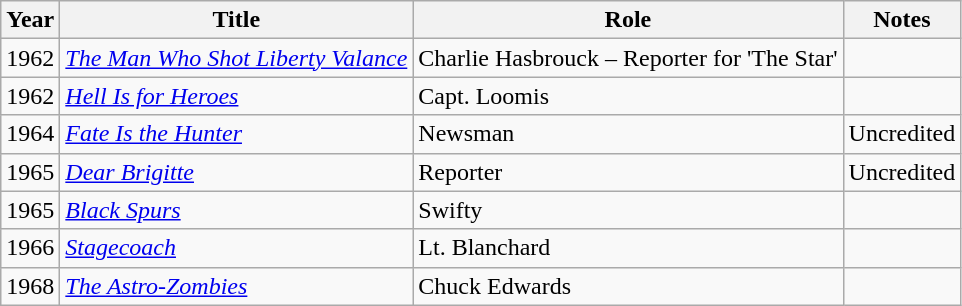<table class="wikitable">
<tr>
<th>Year</th>
<th>Title</th>
<th>Role</th>
<th>Notes</th>
</tr>
<tr>
<td>1962</td>
<td><em><a href='#'>The Man Who Shot Liberty Valance</a></em></td>
<td>Charlie Hasbrouck – Reporter for 'The Star'</td>
<td></td>
</tr>
<tr>
<td>1962</td>
<td><em><a href='#'>Hell Is for Heroes</a></em></td>
<td>Capt. Loomis</td>
<td></td>
</tr>
<tr>
<td>1964</td>
<td><em><a href='#'>Fate Is the Hunter</a></em></td>
<td>Newsman</td>
<td>Uncredited</td>
</tr>
<tr>
<td>1965</td>
<td><em><a href='#'>Dear Brigitte</a></em></td>
<td>Reporter</td>
<td>Uncredited</td>
</tr>
<tr>
<td>1965</td>
<td><em><a href='#'>Black Spurs</a></em></td>
<td>Swifty</td>
<td></td>
</tr>
<tr>
<td>1966</td>
<td><em><a href='#'>Stagecoach</a></em></td>
<td>Lt. Blanchard</td>
<td></td>
</tr>
<tr>
<td>1968</td>
<td><em><a href='#'>The Astro-Zombies</a></em></td>
<td>Chuck Edwards</td>
<td></td>
</tr>
</table>
